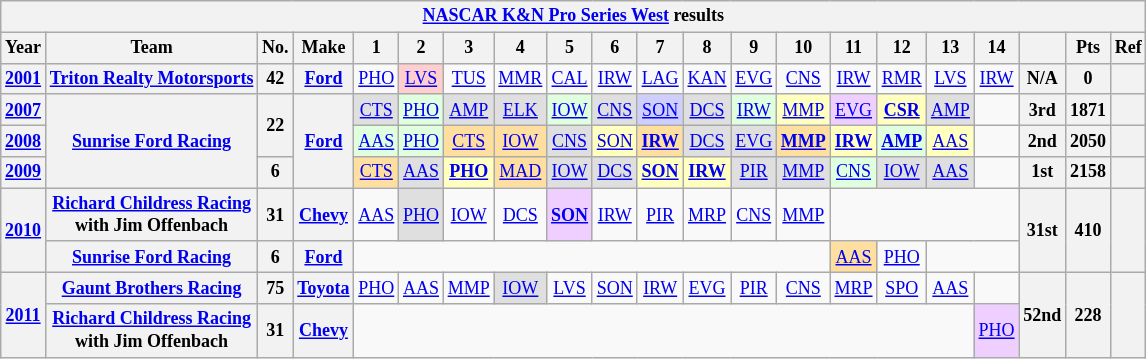<table class="wikitable" style="text-align:center; font-size:75%">
<tr>
<th colspan=21><a href='#'>NASCAR K&N Pro Series West</a> results</th>
</tr>
<tr>
<th>Year</th>
<th>Team</th>
<th>No.</th>
<th>Make</th>
<th>1</th>
<th>2</th>
<th>3</th>
<th>4</th>
<th>5</th>
<th>6</th>
<th>7</th>
<th>8</th>
<th>9</th>
<th>10</th>
<th>11</th>
<th>12</th>
<th>13</th>
<th>14</th>
<th></th>
<th>Pts</th>
<th>Ref</th>
</tr>
<tr>
<th><a href='#'>2001</a></th>
<th><a href='#'>Triton Realty Motorsports</a></th>
<th>42</th>
<th><a href='#'>Ford</a></th>
<td><a href='#'>PHO</a></td>
<td style="background:#FFCFCF;"><a href='#'>LVS</a><br></td>
<td><a href='#'>TUS</a></td>
<td><a href='#'>MMR</a></td>
<td><a href='#'>CAL</a></td>
<td><a href='#'>IRW</a></td>
<td><a href='#'>LAG</a></td>
<td><a href='#'>KAN</a></td>
<td><a href='#'>EVG</a></td>
<td><a href='#'>CNS</a></td>
<td><a href='#'>IRW</a></td>
<td><a href='#'>RMR</a></td>
<td><a href='#'>LVS</a></td>
<td><a href='#'>IRW</a></td>
<th>N/A</th>
<th>0</th>
<th></th>
</tr>
<tr>
<th><a href='#'>2007</a></th>
<th rowspan=3><a href='#'>Sunrise Ford Racing</a></th>
<th rowspan=2>22</th>
<th rowspan=3><a href='#'>Ford</a></th>
<td style="background:#DFDFDF;"><a href='#'>CTS</a><br></td>
<td style="background:#DFFFDF;"><a href='#'>PHO</a><br></td>
<td style="background:#DFDFDF;"><a href='#'>AMP</a><br></td>
<td style="background:#DFDFDF;"><a href='#'>ELK</a><br></td>
<td style="background:#DFFFDF;"><a href='#'>IOW</a><br></td>
<td style="background:#DFDFDF;"><a href='#'>CNS</a><br></td>
<td style="background:#CFCFFF;"><a href='#'>SON</a><br></td>
<td style="background:#DFDFDF;"><a href='#'>DCS</a><br></td>
<td style="background:#DFFFDF;"><a href='#'>IRW</a><br></td>
<td style="background:#FFFFBF;"><a href='#'>MMP</a><br></td>
<td style="background:#EFCFFF;"><a href='#'>EVG</a><br></td>
<td style="background:#FFFFBF;"><strong><a href='#'>CSR</a></strong><br></td>
<td style="background:#DFDFDF;"><a href='#'>AMP</a><br></td>
<td></td>
<th>3rd</th>
<th>1871</th>
<th></th>
</tr>
<tr>
<th><a href='#'>2008</a></th>
<td style="background:#DFFFDF;"><a href='#'>AAS</a><br></td>
<td style="background:#DFFFDF;"><a href='#'>PHO</a><br></td>
<td style="background:#FFDF9F;"><a href='#'>CTS</a><br></td>
<td style="background:#FFDF9F;"><a href='#'>IOW</a><br></td>
<td style="background:#DFDFDF;"><a href='#'>CNS</a><br></td>
<td style="background:#FFFFBF;"><a href='#'>SON</a><br></td>
<td style="background:#FFDF9F;"><strong><a href='#'>IRW</a></strong><br></td>
<td style="background:#DFDFDF;"><a href='#'>DCS</a><br></td>
<td style="background:#DFDFDF;"><a href='#'>EVG</a><br></td>
<td style="background:#FFDF9F;"><strong><a href='#'>MMP</a></strong><br></td>
<td style="background:#FFFFBF;"><strong><a href='#'>IRW</a></strong><br></td>
<td style="background:#DFFFDF;"><strong><a href='#'>AMP</a></strong><br></td>
<td style="background:#FFFFBF;"><a href='#'>AAS</a><br></td>
<td></td>
<th>2nd</th>
<th>2050</th>
<th></th>
</tr>
<tr>
<th><a href='#'>2009</a></th>
<th>6</th>
<td style="background:#FFDF9F;"><a href='#'>CTS</a><br></td>
<td style="background:#DFDFDF;"><a href='#'>AAS</a><br></td>
<td style="background:#FFFFBF;"><strong><a href='#'>PHO</a></strong><br></td>
<td style="background:#FFDF9F;"><a href='#'>MAD</a><br></td>
<td style="background:#DFDFDF;"><a href='#'>IOW</a><br></td>
<td style="background:#DFDFDF;"><a href='#'>DCS</a><br></td>
<td style="background:#FFFFBF;"><strong><a href='#'>SON</a></strong><br></td>
<td style="background:#FFFFBF;"><strong><a href='#'>IRW</a></strong><br></td>
<td style="background:#DFDFDF;"><a href='#'>PIR</a><br></td>
<td style="background:#DFDFDF;"><a href='#'>MMP</a><br></td>
<td style="background:#DFFFDF;"><a href='#'>CNS</a><br></td>
<td style="background:#DFDFDF;"><a href='#'>IOW</a><br></td>
<td style="background:#DFDFDF;"><a href='#'>AAS</a><br></td>
<td></td>
<th>1st</th>
<th>2158</th>
<th></th>
</tr>
<tr>
<th rowspan=2><a href='#'>2010</a></th>
<th><a href='#'>Richard Childress Racing</a> <br> with Jim Offenbach</th>
<th>31</th>
<th><a href='#'>Chevy</a></th>
<td><a href='#'>AAS</a></td>
<td style="background:#DFDFDF;"><a href='#'>PHO</a><br></td>
<td><a href='#'>IOW</a></td>
<td><a href='#'>DCS</a></td>
<td style="background:#EFCFFF;"><strong><a href='#'>SON</a></strong><br></td>
<td><a href='#'>IRW</a></td>
<td><a href='#'>PIR</a></td>
<td><a href='#'>MRP</a></td>
<td><a href='#'>CNS</a></td>
<td><a href='#'>MMP</a></td>
<td colspan=4></td>
<th rowspan=2>31st</th>
<th rowspan=2>410</th>
<th rowspan=2></th>
</tr>
<tr>
<th><a href='#'>Sunrise Ford Racing</a></th>
<th>6</th>
<th><a href='#'>Ford</a></th>
<td colspan=10></td>
<td style="background:#FFDF9F;"><a href='#'>AAS</a><br></td>
<td><a href='#'>PHO</a></td>
<td colspan=2></td>
</tr>
<tr>
<th rowspan=2><a href='#'>2011</a></th>
<th><a href='#'>Gaunt Brothers Racing</a></th>
<th>75</th>
<th><a href='#'>Toyota</a></th>
<td><a href='#'>PHO</a></td>
<td><a href='#'>AAS</a></td>
<td><a href='#'>MMP</a></td>
<td style="background:#DFDFDF;"><a href='#'>IOW</a><br></td>
<td><a href='#'>LVS</a></td>
<td><a href='#'>SON</a></td>
<td><a href='#'>IRW</a></td>
<td><a href='#'>EVG</a></td>
<td><a href='#'>PIR</a></td>
<td><a href='#'>CNS</a></td>
<td><a href='#'>MRP</a></td>
<td><a href='#'>SPO</a></td>
<td><a href='#'>AAS</a></td>
<td></td>
<th rowspan=2>52nd</th>
<th rowspan=2>228</th>
<th rowspan=2></th>
</tr>
<tr>
<th><a href='#'>Richard Childress Racing</a> <br> with Jim Offenbach</th>
<th>31</th>
<th><a href='#'>Chevy</a></th>
<td colspan=13></td>
<td style="background:#EFCFFF;"><a href='#'>PHO</a><br></td>
</tr>
</table>
